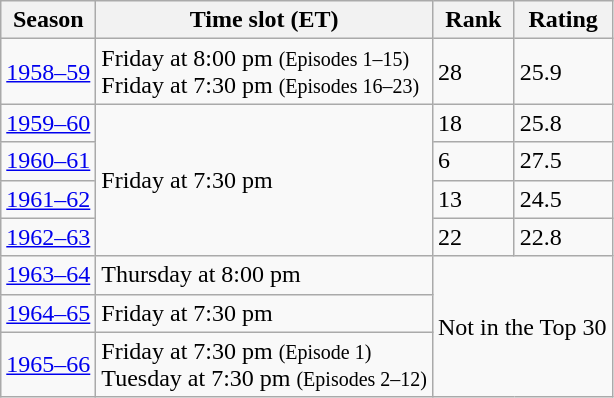<table class="wikitable">
<tr>
<th>Season</th>
<th>Time slot (ET)</th>
<th>Rank</th>
<th>Rating</th>
</tr>
<tr>
<td><a href='#'>1958–59</a></td>
<td>Friday at 8:00 pm <small>(Episodes 1–15)</small><br>Friday at 7:30 pm <small>(Episodes 16–23)</small></td>
<td>28</td>
<td>25.9</td>
</tr>
<tr>
<td><a href='#'>1959–60</a></td>
<td rowspan="4">Friday at 7:30 pm</td>
<td>18</td>
<td>25.8</td>
</tr>
<tr>
<td><a href='#'>1960–61</a></td>
<td>6</td>
<td>27.5</td>
</tr>
<tr>
<td><a href='#'>1961–62</a></td>
<td>13</td>
<td>24.5</td>
</tr>
<tr>
<td><a href='#'>1962–63</a></td>
<td>22</td>
<td>22.8</td>
</tr>
<tr>
<td><a href='#'>1963–64</a></td>
<td>Thursday at 8:00 pm</td>
<td colspan="2" rowspan="3">Not in the Top 30</td>
</tr>
<tr>
<td><a href='#'>1964–65</a></td>
<td>Friday at 7:30 pm</td>
</tr>
<tr>
<td><a href='#'>1965–66</a></td>
<td>Friday at 7:30 pm <small>(Episode 1)</small><br>Tuesday at 7:30 pm <small>(Episodes 2–12)</small></td>
</tr>
</table>
